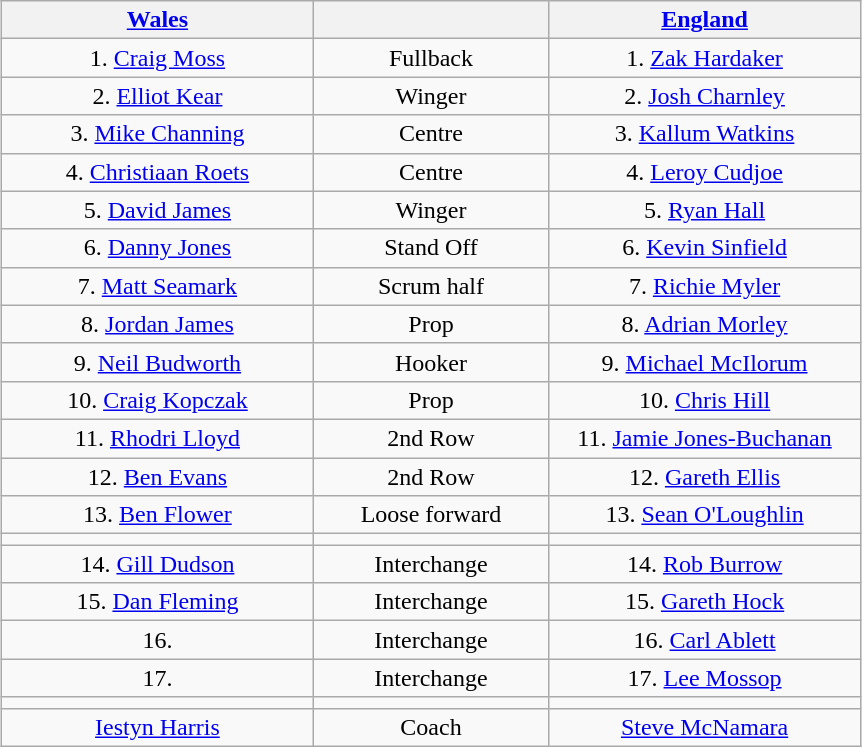<table class="wikitable" style="margin: 1em auto 1em auto">
<tr>
<th width="200"> <a href='#'>Wales</a></th>
<th width="150"></th>
<th width="200"> <a href='#'>England</a></th>
</tr>
<tr>
<td align="center" colspan="1">1. <a href='#'>Craig Moss</a></td>
<td align="center" colspan="1">Fullback</td>
<td align="center" colspan="1">1. <a href='#'>Zak Hardaker</a></td>
</tr>
<tr>
<td align="center" colspan="1">2. <a href='#'>Elliot Kear</a></td>
<td align="center" colspan="1">Winger</td>
<td align="center" colspan="1">2. <a href='#'>Josh Charnley</a></td>
</tr>
<tr>
<td align="center" colspan="1">3. <a href='#'>Mike Channing</a></td>
<td align="center" colspan="1">Centre</td>
<td align="center" colspan="1">3. <a href='#'>Kallum Watkins</a></td>
</tr>
<tr>
<td align="center" colspan="1">4. <a href='#'>Christiaan Roets</a></td>
<td align="center" colspan="1">Centre</td>
<td align="center" colspan="1">4. <a href='#'>Leroy Cudjoe</a></td>
</tr>
<tr>
<td align="center" colspan="1">5. <a href='#'>David James</a></td>
<td align="center" colspan="1">Winger</td>
<td align="center" colspan="1">5. <a href='#'>Ryan Hall</a></td>
</tr>
<tr>
<td align="center" colspan="1">6. <a href='#'>Danny Jones</a></td>
<td align="center" colspan="1">Stand Off</td>
<td align="center" colspan="1">6. <a href='#'>Kevin Sinfield</a></td>
</tr>
<tr>
<td align="center" colspan="1">7. <a href='#'>Matt Seamark</a></td>
<td align="center" colspan="1">Scrum half</td>
<td align="center" colspan="1">7. <a href='#'>Richie Myler</a></td>
</tr>
<tr>
<td align="center" colspan="1">8. <a href='#'>Jordan James</a></td>
<td align="center" colspan="1">Prop</td>
<td align="center" colspan="1">8. <a href='#'>Adrian Morley</a></td>
</tr>
<tr>
<td align="center" colspan="1">9. <a href='#'>Neil Budworth</a></td>
<td align="center" colspan="1">Hooker</td>
<td align="center" colspan="1">9. <a href='#'>Michael McIlorum</a></td>
</tr>
<tr>
<td align="center" colspan="1">10. <a href='#'>Craig Kopczak</a></td>
<td align="center" colspan="1">Prop</td>
<td align="center" colspan="1">10. <a href='#'>Chris Hill</a></td>
</tr>
<tr>
<td align="center" colspan="1">11. <a href='#'>Rhodri Lloyd</a></td>
<td align="center" colspan="1">2nd Row</td>
<td align="center" colspan="1">11. <a href='#'>Jamie Jones-Buchanan</a></td>
</tr>
<tr>
<td align="center" colspan="1">12. <a href='#'>Ben Evans</a></td>
<td align="center" colspan="1">2nd Row</td>
<td align="center" colspan="1">12. <a href='#'>Gareth Ellis</a></td>
</tr>
<tr>
<td align="center" colspan="1">13. <a href='#'>Ben Flower</a></td>
<td align="center" colspan="1">Loose forward</td>
<td align="center" colspan="1">13. <a href='#'>Sean O'Loughlin</a></td>
</tr>
<tr>
<td align="center" colspan="1"></td>
<td align="center" colspan="1"></td>
<td align="center" colspan="1"></td>
</tr>
<tr>
<td align="center" colspan="1">14. <a href='#'>Gill Dudson</a></td>
<td align="center" colspan="1">Interchange</td>
<td align="center" colspan="1">14. <a href='#'>Rob Burrow</a></td>
</tr>
<tr>
<td align="center" colspan="1">15. <a href='#'>Dan Fleming</a></td>
<td align="center" colspan="1">Interchange</td>
<td align="center" colspan="1">15. <a href='#'>Gareth Hock</a></td>
</tr>
<tr>
<td align="center" colspan="1">16.</td>
<td align="center" colspan="1">Interchange</td>
<td align="center" colspan="1">16. <a href='#'>Carl Ablett</a></td>
</tr>
<tr>
<td align="center" colspan="1">17.</td>
<td align="center" colspan="1">Interchange</td>
<td align="center" colspan="1">17. <a href='#'>Lee Mossop</a></td>
</tr>
<tr>
<td align="center" colspan="1"></td>
<td align="center" colspan="1"></td>
<td align="center" colspan="1"></td>
</tr>
<tr>
<td align="center" colspan="1"><a href='#'>Iestyn Harris</a></td>
<td align="center" colspan="1">Coach</td>
<td align="center" colspan="1"><a href='#'>Steve McNamara</a></td>
</tr>
</table>
